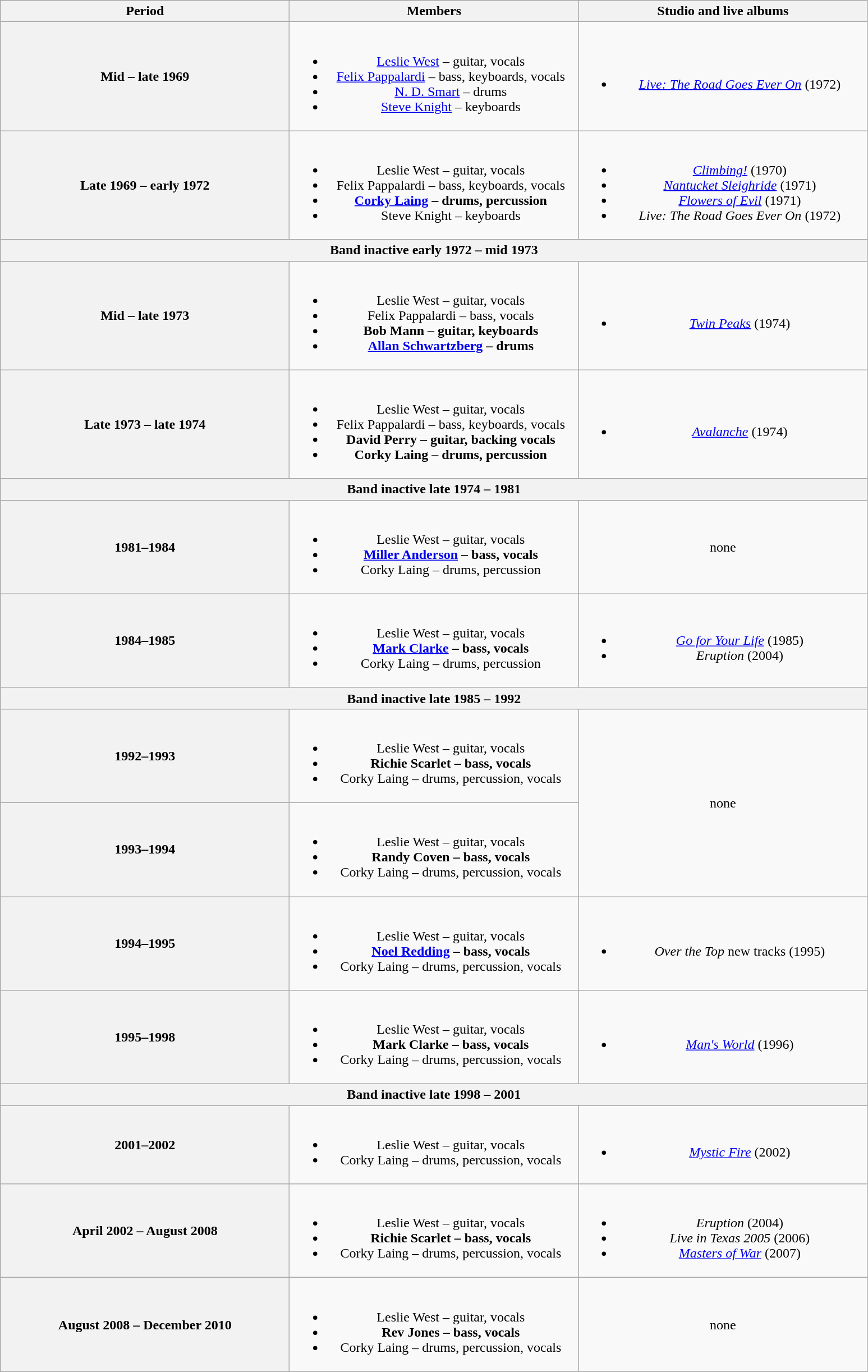<table class="wikitable plainrowheaders" style="text-align:center;">
<tr>
<th scope="col" style="width:21em;">Period</th>
<th scope="col" style="width:21em;">Members</th>
<th scope="col" style="width:21em;">Studio and live albums</th>
</tr>
<tr>
<th scope="col">Mid – late 1969</th>
<td><br><ul><li><a href='#'>Leslie West</a> – guitar, vocals</li><li><a href='#'>Felix Pappalardi</a> – bass, keyboards, vocals</li><li><a href='#'>N. D. Smart</a> – drums</li><li><a href='#'>Steve Knight</a> – keyboards</li></ul></td>
<td><br><ul><li><em><a href='#'>Live: The Road Goes Ever On</a></em> (1972)</li></ul></td>
</tr>
<tr>
<th scope="col">Late 1969 – early 1972</th>
<td><br><ul><li>Leslie West – guitar, vocals</li><li>Felix Pappalardi – bass, keyboards, vocals</li><li><strong><a href='#'>Corky Laing</a> – drums, percussion</strong></li><li>Steve Knight – keyboards</li></ul></td>
<td><br><ul><li><em><a href='#'>Climbing!</a></em> (1970)</li><li><em><a href='#'>Nantucket Sleighride</a></em> (1971)</li><li><em><a href='#'>Flowers of Evil</a></em> (1971)</li><li><em>Live: The Road Goes Ever On</em> (1972)</li></ul></td>
</tr>
<tr>
<th scope="col" colspan="3">Band inactive early 1972 – mid 1973</th>
</tr>
<tr>
<th scope="col">Mid – late 1973</th>
<td><br><ul><li>Leslie West – guitar, vocals</li><li>Felix Pappalardi – bass, vocals</li><li><strong>Bob Mann – guitar, keyboards</strong></li><li><strong><a href='#'>Allan Schwartzberg</a> – drums</strong></li></ul></td>
<td><br><ul><li><em><a href='#'>Twin Peaks</a></em> (1974)</li></ul></td>
</tr>
<tr>
<th scope="col">Late 1973 – late 1974</th>
<td><br><ul><li>Leslie West – guitar, vocals</li><li>Felix Pappalardi – bass, keyboards, vocals</li><li><strong>David Perry – guitar, backing vocals</strong></li><li><strong>Corky Laing – drums, percussion</strong></li></ul></td>
<td><br><ul><li><em><a href='#'>Avalanche</a></em> (1974)</li></ul></td>
</tr>
<tr>
<th scope="col" colspan="3">Band inactive late 1974 – 1981</th>
</tr>
<tr>
<th scope="col">1981–1984</th>
<td><br><ul><li>Leslie West – guitar, vocals</li><li><strong><a href='#'>Miller Anderson</a> – bass, vocals</strong></li><li>Corky Laing – drums, percussion</li></ul></td>
<td>none</td>
</tr>
<tr>
<th scope="col">1984–1985</th>
<td><br><ul><li>Leslie West – guitar, vocals</li><li><strong><a href='#'>Mark Clarke</a> – bass, vocals</strong></li><li>Corky Laing – drums, percussion</li></ul></td>
<td><br><ul><li><em><a href='#'>Go for Your Life</a></em> (1985)</li><li><em>Eruption</em> (2004)</li></ul></td>
</tr>
<tr>
<th scope="col" colspan="3">Band inactive late 1985 – 1992</th>
</tr>
<tr>
<th scope="col">1992–1993</th>
<td><br><ul><li>Leslie West – guitar, vocals</li><li><strong>Richie Scarlet – bass, vocals</strong></li><li>Corky Laing – drums, percussion, vocals</li></ul></td>
<td rowspan="2">none</td>
</tr>
<tr>
<th scope="col">1993–1994</th>
<td><br><ul><li>Leslie West – guitar, vocals</li><li><strong>Randy Coven – bass, vocals</strong></li><li>Corky Laing – drums, percussion, vocals</li></ul></td>
</tr>
<tr>
<th scope="col">1994–1995</th>
<td><br><ul><li>Leslie West – guitar, vocals</li><li><strong><a href='#'>Noel Redding</a> – bass, vocals</strong></li><li>Corky Laing – drums, percussion, vocals</li></ul></td>
<td><br><ul><li><em>Over the Top</em> new tracks (1995)</li></ul></td>
</tr>
<tr>
<th scope="col">1995–1998</th>
<td><br><ul><li>Leslie West – guitar, vocals</li><li><strong>Mark Clarke – bass, vocals</strong></li><li>Corky Laing – drums, percussion, vocals</li></ul></td>
<td><br><ul><li><em><a href='#'>Man's World</a></em> (1996)</li></ul></td>
</tr>
<tr>
<th scope="col" colspan="3">Band inactive late 1998 – 2001</th>
</tr>
<tr>
<th scope="col">2001–2002</th>
<td><br><ul><li>Leslie West – guitar, vocals</li><li>Corky Laing – drums, percussion, vocals</li></ul></td>
<td><br><ul><li><em><a href='#'>Mystic Fire</a></em> (2002)</li></ul></td>
</tr>
<tr>
<th scope="col">April 2002 – August 2008</th>
<td><br><ul><li>Leslie West – guitar, vocals</li><li><strong>Richie Scarlet – bass, vocals</strong></li><li>Corky Laing – drums, percussion, vocals</li></ul></td>
<td><br><ul><li><em>Eruption</em> (2004)</li><li><em>Live in Texas 2005</em> (2006)</li><li><em><a href='#'>Masters of War</a></em> (2007)</li></ul></td>
</tr>
<tr>
<th scope="col">August 2008 – December 2010</th>
<td><br><ul><li>Leslie West – guitar, vocals</li><li><strong>Rev Jones – bass, vocals</strong></li><li>Corky Laing – drums, percussion, vocals</li></ul></td>
<td>none</td>
</tr>
</table>
